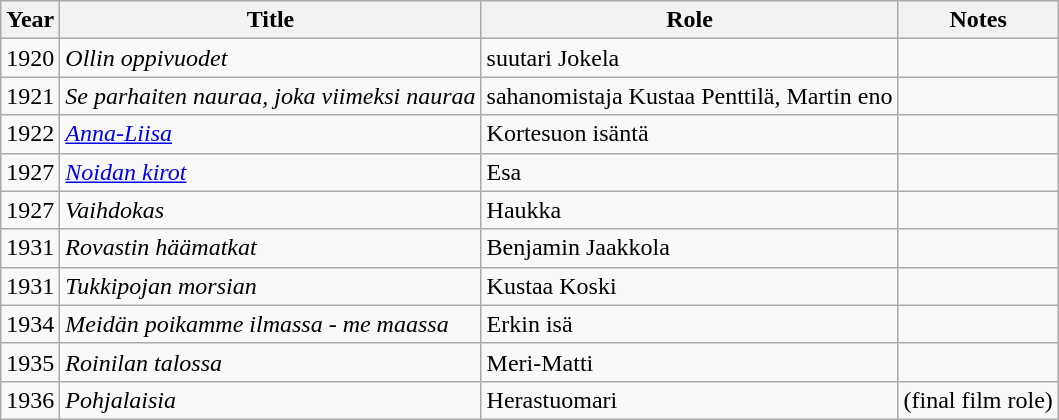<table class="wikitable">
<tr>
<th>Year</th>
<th>Title</th>
<th>Role</th>
<th>Notes</th>
</tr>
<tr>
<td>1920</td>
<td><em>Ollin oppivuodet</em></td>
<td>suutari Jokela</td>
<td></td>
</tr>
<tr>
<td>1921</td>
<td><em>Se parhaiten nauraa, joka viimeksi nauraa</em></td>
<td>sahanomistaja Kustaa Penttilä, Martin eno</td>
<td></td>
</tr>
<tr>
<td>1922</td>
<td><em><a href='#'>Anna-Liisa</a></em></td>
<td>Kortesuon isäntä</td>
<td></td>
</tr>
<tr>
<td>1927</td>
<td><em><a href='#'>Noidan kirot</a></em></td>
<td>Esa</td>
<td></td>
</tr>
<tr>
<td>1927</td>
<td><em>Vaihdokas</em></td>
<td>Haukka</td>
<td></td>
</tr>
<tr>
<td>1931</td>
<td><em>Rovastin häämatkat</em></td>
<td>Benjamin Jaakkola</td>
<td></td>
</tr>
<tr>
<td>1931</td>
<td><em>Tukkipojan morsian</em></td>
<td>Kustaa Koski</td>
<td></td>
</tr>
<tr>
<td>1934</td>
<td><em>Meidän poikamme ilmassa - me maassa</em></td>
<td>Erkin isä</td>
<td></td>
</tr>
<tr>
<td>1935</td>
<td><em>Roinilan talossa</em></td>
<td>Meri-Matti</td>
<td></td>
</tr>
<tr>
<td>1936</td>
<td><em>Pohjalaisia</em></td>
<td>Herastuomari</td>
<td>(final film role)</td>
</tr>
</table>
